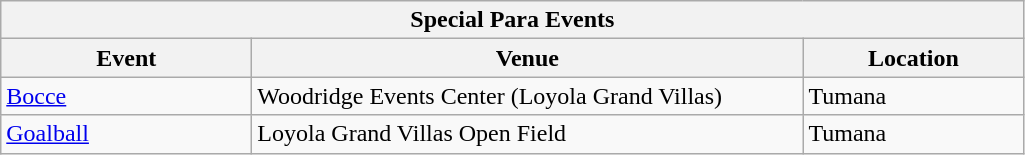<table class="wikitable sortable">
<tr>
<th colspan=5>Special Para Events</th>
</tr>
<tr>
<th style="width:160px;">Event</th>
<th style="width:360px;">Venue</th>
<th style="width:140px;">Location</th>
</tr>
<tr>
<td> <a href='#'>Bocce</a></td>
<td>Woodridge Events Center (Loyola Grand Villas)</td>
<td>Tumana</td>
</tr>
<tr>
<td> <a href='#'>Goalball</a></td>
<td>Loyola Grand Villas Open Field</td>
<td>Tumana</td>
</tr>
</table>
